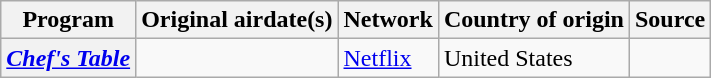<table class="wikitable plainrowheaders sortable" style="text-align:left">
<tr>
<th>Program</th>
<th>Original airdate(s)</th>
<th>Network</th>
<th>Country of origin</th>
<th class="unsortable">Source</th>
</tr>
<tr>
<th scope="row"><em><a href='#'>Chef's Table</a></em></th>
<td align=center></td>
<td><a href='#'>Netflix</a></td>
<td>United States</td>
<td align=center></td>
</tr>
</table>
